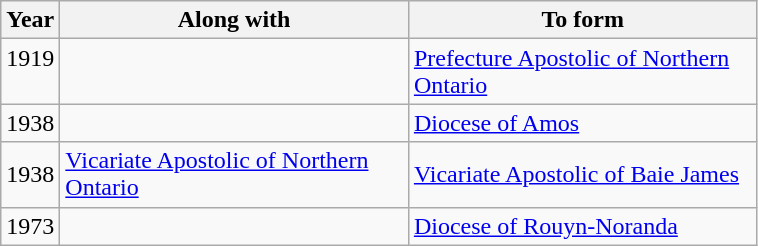<table class="wikitable">
<tr>
<th>Year</th>
<th width="225">Along with</th>
<th width="225">To form</th>
</tr>
<tr valign="top">
<td>1919</td>
<td></td>
<td><a href='#'>Prefecture Apostolic of Northern Ontario</a></td>
</tr>
<tr>
<td>1938</td>
<td></td>
<td><a href='#'>Diocese of Amos</a></td>
</tr>
<tr>
<td>1938</td>
<td><a href='#'>Vicariate Apostolic of Northern Ontario</a></td>
<td><a href='#'>Vicariate Apostolic of Baie James</a></td>
</tr>
<tr>
<td>1973</td>
<td></td>
<td><a href='#'>Diocese of Rouyn-Noranda</a></td>
</tr>
</table>
